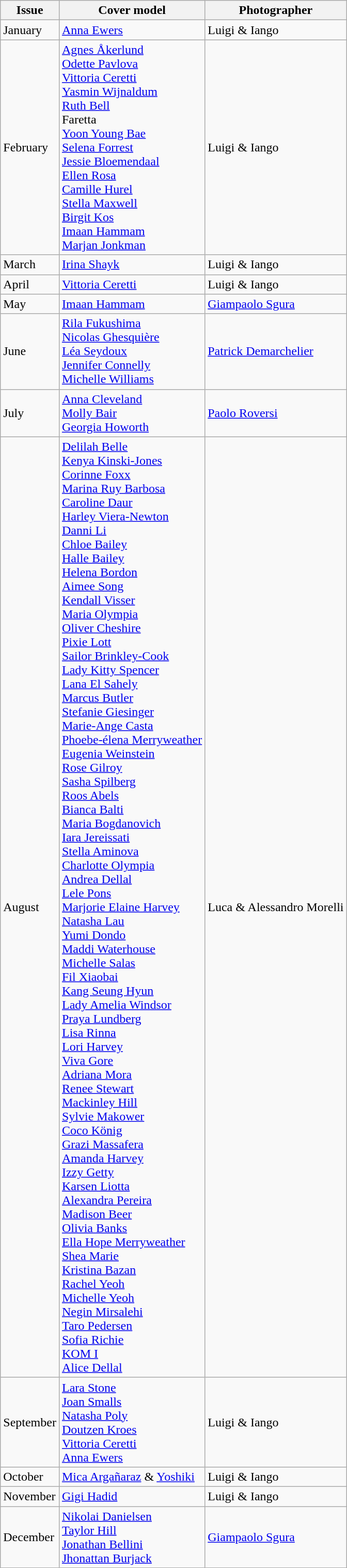<table class="sortable wikitable">
<tr>
<th>Issue</th>
<th>Cover model</th>
<th>Photographer</th>
</tr>
<tr>
<td>January</td>
<td><a href='#'>Anna Ewers</a></td>
<td>Luigi & Iango</td>
</tr>
<tr>
<td>February</td>
<td><a href='#'>Agnes Åkerlund</a><br><a href='#'>Odette Pavlova</a><br><a href='#'>Vittoria Ceretti</a><br><a href='#'>Yasmin Wijnaldum</a><br><a href='#'>Ruth Bell</a><br>Faretta<br><a href='#'>Yoon Young Bae</a><br><a href='#'>Selena Forrest</a><br><a href='#'>Jessie Bloemendaal</a><br><a href='#'>Ellen Rosa</a><br><a href='#'>Camille Hurel</a><br><a href='#'>Stella Maxwell</a><br><a href='#'>Birgit Kos</a><br><a href='#'>Imaan Hammam</a><br><a href='#'>Marjan Jonkman</a></td>
<td>Luigi & Iango</td>
</tr>
<tr>
<td>March</td>
<td><a href='#'>Irina Shayk</a></td>
<td>Luigi & Iango</td>
</tr>
<tr>
<td>April</td>
<td><a href='#'>Vittoria Ceretti</a></td>
<td>Luigi & Iango</td>
</tr>
<tr>
<td>May</td>
<td><a href='#'>Imaan Hammam</a></td>
<td><a href='#'>Giampaolo Sgura</a></td>
</tr>
<tr>
<td>June</td>
<td><a href='#'>Rila Fukushima</a><br><a href='#'>Nicolas Ghesquière</a><br><a href='#'>Léa Seydoux</a><br><a href='#'>Jennifer Connelly</a><br><a href='#'>Michelle Williams</a></td>
<td><a href='#'>Patrick Demarchelier</a></td>
</tr>
<tr>
<td>July</td>
<td><a href='#'>Anna Cleveland</a><br><a href='#'>Molly Bair</a><br><a href='#'>Georgia Howorth</a></td>
<td><a href='#'>Paolo Roversi</a></td>
</tr>
<tr>
<td>August</td>
<td><a href='#'>Delilah Belle</a><br><a href='#'>Kenya Kinski-Jones</a><br><a href='#'>Corinne Foxx</a><br><a href='#'>Marina Ruy Barbosa</a><br><a href='#'>Caroline Daur</a><br><a href='#'>Harley Viera-Newton</a><br><a href='#'>Danni Li</a><br><a href='#'>Chloe Bailey</a><br><a href='#'>Halle Bailey</a><br><a href='#'>Helena Bordon</a><br><a href='#'>Aimee Song</a><br><a href='#'>Kendall Visser</a><br><a href='#'>Maria Olympia</a><br><a href='#'>Oliver Cheshire</a><br><a href='#'>Pixie Lott</a><br><a href='#'>Sailor Brinkley-Cook</a><br><a href='#'>Lady Kitty Spencer</a><br><a href='#'>Lana El Sahely</a><br><a href='#'>Marcus Butler</a><br><a href='#'>Stefanie Giesinger</a><br><a href='#'>Marie-Ange Casta</a><br><a href='#'>Phoebe-élena Merryweather</a><br><a href='#'>Eugenia Weinstein</a><br><a href='#'>Rose Gilroy</a><br><a href='#'>Sasha Spilberg</a><br><a href='#'>Roos Abels</a><br><a href='#'>Bianca Balti</a><br><a href='#'>Maria Bogdanovich</a><br><a href='#'>Iara Jereissati</a><br><a href='#'>Stella Aminova</a><br><a href='#'>Charlotte Olympia</a><br><a href='#'>Andrea Dellal</a><br><a href='#'>Lele Pons</a><br><a href='#'>Marjorie Elaine Harvey</a><br><a href='#'>Natasha Lau</a><br><a href='#'>Yumi Dondo</a><br><a href='#'>Maddi Waterhouse</a><br><a href='#'>Michelle Salas</a><br><a href='#'>Fil Xiaobai</a><br> <a href='#'>Kang Seung Hyun</a><br><a href='#'>Lady Amelia Windsor</a><br><a href='#'>Praya Lundberg</a><br><a href='#'>Lisa Rinna</a><br><a href='#'>Lori Harvey</a><br><a href='#'>Viva Gore</a><br><a href='#'>Adriana Mora</a><br><a href='#'>Renee Stewart</a><br><a href='#'>Mackinley Hill</a><br><a href='#'>Sylvie Makower</a><br><a href='#'>Coco König</a><br><a href='#'>Grazi Massafera</a><br><a href='#'>Amanda Harvey</a><br><a href='#'>Izzy Getty</a><br><a href='#'>Karsen Liotta</a><br><a href='#'>Alexandra Pereira</a><br><a href='#'>Madison Beer</a><br><a href='#'>Olivia Banks</a><br><a href='#'>Ella Hope Merryweather</a><br><a href='#'>Shea Marie</a><br><a href='#'>Kristina Bazan</a><br><a href='#'>Rachel Yeoh</a><br><a href='#'>Michelle Yeoh</a> <br><a href='#'>Negin Mirsalehi</a><br><a href='#'>Taro Pedersen</a><br><a href='#'>Sofia Richie</a><br><a href='#'>KOM I</a><br><a href='#'>Alice Dellal</a></td>
<td>Luca & Alessandro Morelli</td>
</tr>
<tr>
<td>September</td>
<td><a href='#'>Lara Stone</a><br><a href='#'>Joan Smalls</a><br><a href='#'>Natasha Poly</a><br><a href='#'>Doutzen Kroes</a> <br><a href='#'>Vittoria Ceretti</a><br><a href='#'>Anna Ewers</a></td>
<td>Luigi & Iango</td>
</tr>
<tr>
<td>October</td>
<td><a href='#'>Mica Argañaraz</a> & <a href='#'>Yoshiki</a></td>
<td>Luigi & Iango</td>
</tr>
<tr>
<td>November</td>
<td><a href='#'>Gigi Hadid</a></td>
<td>Luigi & Iango</td>
</tr>
<tr>
<td>December</td>
<td><a href='#'>Nikolai Danielsen</a><br><a href='#'>Taylor Hill</a><br><a href='#'>Jonathan Bellini</a><br> <a href='#'>Jhonattan Burjack</a></td>
<td><a href='#'>Giampaolo Sgura</a></td>
</tr>
</table>
